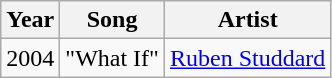<table class="wikitable sortable">
<tr>
<th>Year</th>
<th>Song</th>
<th>Artist</th>
</tr>
<tr>
<td>2004</td>
<td>"What If"</td>
<td><a href='#'>Ruben Studdard</a></td>
</tr>
</table>
